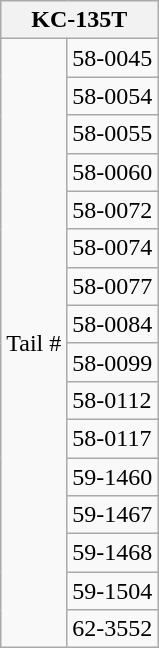<table class="wikitable">
<tr>
<th colspan="2">KC-135T</th>
</tr>
<tr>
<td rowspan="16">Tail #</td>
<td>58-0045</td>
</tr>
<tr>
<td>58-0054</td>
</tr>
<tr>
<td>58-0055</td>
</tr>
<tr>
<td>58-0060</td>
</tr>
<tr>
<td>58-0072</td>
</tr>
<tr>
<td>58-0074</td>
</tr>
<tr>
<td>58-0077</td>
</tr>
<tr>
<td>58-0084</td>
</tr>
<tr>
<td>58-0099</td>
</tr>
<tr>
<td>58-0112</td>
</tr>
<tr>
<td>58-0117</td>
</tr>
<tr>
<td>59-1460</td>
</tr>
<tr>
<td>59-1467</td>
</tr>
<tr>
<td>59-1468</td>
</tr>
<tr>
<td>59-1504</td>
</tr>
<tr>
<td>62-3552</td>
</tr>
</table>
